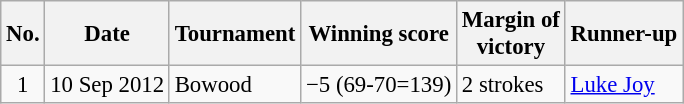<table class="wikitable" style="font-size:95%;">
<tr>
<th>No.</th>
<th>Date</th>
<th>Tournament</th>
<th>Winning score</th>
<th>Margin of<br>victory</th>
<th>Runner-up</th>
</tr>
<tr>
<td align=center>1</td>
<td align=right>10 Sep 2012</td>
<td>Bowood</td>
<td>−5 (69-70=139)</td>
<td>2 strokes</td>
<td> <a href='#'>Luke Joy</a></td>
</tr>
</table>
